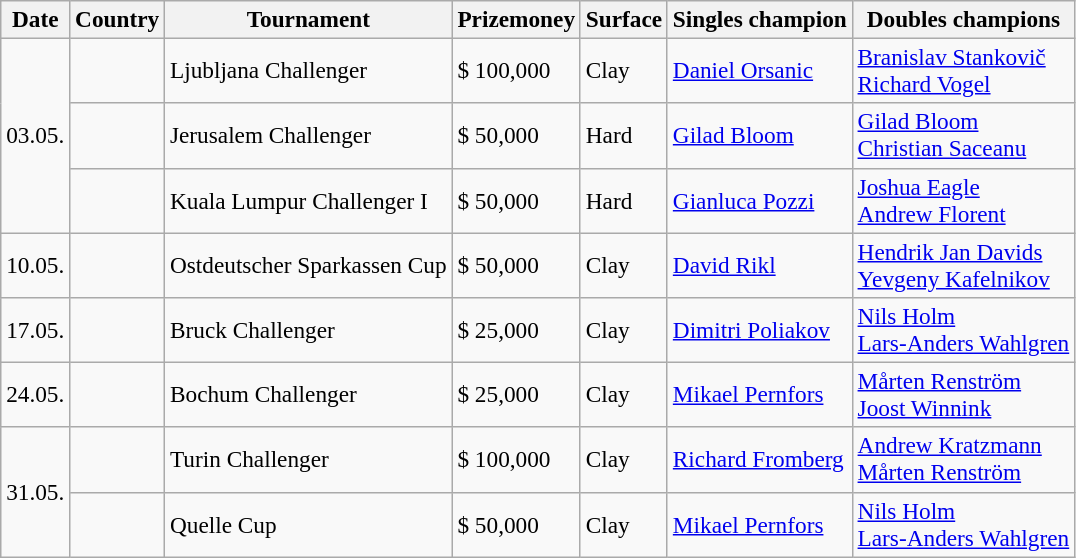<table class="sortable wikitable" style=font-size:97%>
<tr>
<th>Date</th>
<th>Country</th>
<th>Tournament</th>
<th>Prizemoney</th>
<th>Surface</th>
<th>Singles champion</th>
<th>Doubles champions</th>
</tr>
<tr>
<td rowspan="3">03.05.</td>
<td></td>
<td>Ljubljana Challenger</td>
<td>$ 100,000</td>
<td>Clay</td>
<td> <a href='#'>Daniel Orsanic</a></td>
<td> <a href='#'>Branislav Stankovič</a><br> <a href='#'>Richard Vogel</a></td>
</tr>
<tr>
<td></td>
<td>Jerusalem Challenger</td>
<td>$ 50,000</td>
<td>Hard</td>
<td> <a href='#'>Gilad Bloom</a></td>
<td> <a href='#'>Gilad Bloom</a><br> <a href='#'>Christian Saceanu</a></td>
</tr>
<tr>
<td></td>
<td>Kuala Lumpur Challenger I</td>
<td>$ 50,000</td>
<td>Hard</td>
<td> <a href='#'>Gianluca Pozzi</a></td>
<td> <a href='#'>Joshua Eagle</a><br> <a href='#'>Andrew Florent</a></td>
</tr>
<tr>
<td>10.05.</td>
<td></td>
<td>Ostdeutscher Sparkassen Cup</td>
<td>$ 50,000</td>
<td>Clay</td>
<td> <a href='#'>David Rikl</a></td>
<td> <a href='#'>Hendrik Jan Davids</a><br> <a href='#'>Yevgeny Kafelnikov</a></td>
</tr>
<tr>
<td>17.05.</td>
<td></td>
<td>Bruck Challenger</td>
<td>$ 25,000</td>
<td>Clay</td>
<td> <a href='#'>Dimitri Poliakov</a></td>
<td> <a href='#'>Nils Holm</a><br> <a href='#'>Lars-Anders Wahlgren</a></td>
</tr>
<tr>
<td>24.05.</td>
<td></td>
<td>Bochum Challenger</td>
<td>$ 25,000</td>
<td>Clay</td>
<td> <a href='#'>Mikael Pernfors</a></td>
<td> <a href='#'>Mårten Renström</a><br> <a href='#'>Joost Winnink</a></td>
</tr>
<tr>
<td rowspan="2">31.05.</td>
<td></td>
<td>Turin Challenger</td>
<td>$ 100,000</td>
<td>Clay</td>
<td> <a href='#'>Richard Fromberg</a></td>
<td> <a href='#'>Andrew Kratzmann</a><br> <a href='#'>Mårten Renström</a></td>
</tr>
<tr>
<td></td>
<td>Quelle Cup</td>
<td>$ 50,000</td>
<td>Clay</td>
<td> <a href='#'>Mikael Pernfors</a></td>
<td> <a href='#'>Nils Holm</a><br> <a href='#'>Lars-Anders Wahlgren</a></td>
</tr>
</table>
